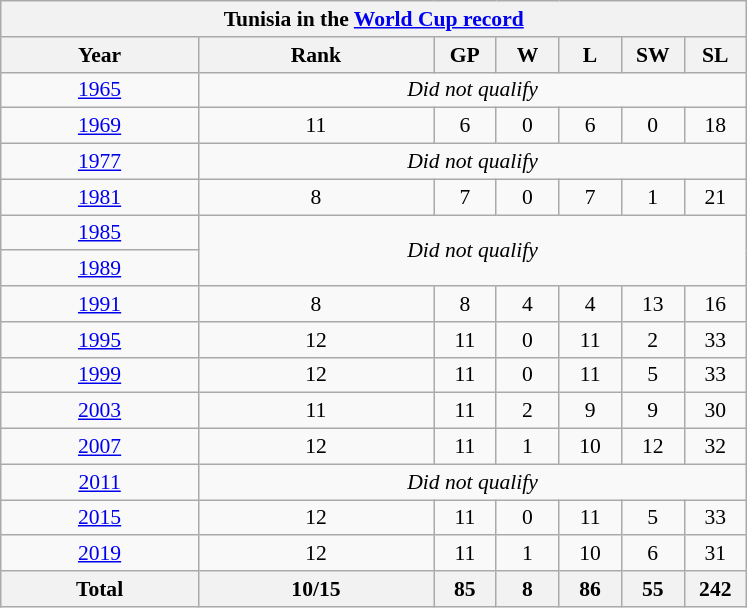<table class="wikitable" style="text-align: center;font-size:90%;">
<tr>
<th colspan=10>Tunisia in the <a href='#'>World Cup record</a></th>
</tr>
<tr>
<th width=125>Year</th>
<th width=150>Rank</th>
<th width=35>GP</th>
<th width=35>W</th>
<th width=35>L</th>
<th width=35>SW</th>
<th width=35>SL</th>
</tr>
<tr>
<td> <a href='#'>1965</a></td>
<td colspan=6><em>Did not qualify</em></td>
</tr>
<tr>
<td> <a href='#'>1969</a></td>
<td>11</td>
<td>6</td>
<td>0</td>
<td>6</td>
<td>0</td>
<td>18</td>
</tr>
<tr>
<td> <a href='#'>1977</a></td>
<td colspan=6><em>Did not qualify</em></td>
</tr>
<tr>
<td> <a href='#'>1981</a></td>
<td>8</td>
<td>7</td>
<td>0</td>
<td>7</td>
<td>1</td>
<td>21</td>
</tr>
<tr>
<td> <a href='#'>1985</a></td>
<td colspan=6 rowspan=2><em>Did not qualify</em></td>
</tr>
<tr>
<td> <a href='#'>1989</a></td>
</tr>
<tr>
<td> <a href='#'>1991</a></td>
<td>8</td>
<td>8</td>
<td>4</td>
<td>4</td>
<td>13</td>
<td>16</td>
</tr>
<tr>
<td> <a href='#'>1995</a></td>
<td>12</td>
<td>11</td>
<td>0</td>
<td>11</td>
<td>2</td>
<td>33</td>
</tr>
<tr>
<td> <a href='#'>1999</a></td>
<td>12</td>
<td>11</td>
<td>0</td>
<td>11</td>
<td>5</td>
<td>33</td>
</tr>
<tr>
<td> <a href='#'>2003</a></td>
<td>11</td>
<td>11</td>
<td>2</td>
<td>9</td>
<td>9</td>
<td>30</td>
</tr>
<tr>
<td> <a href='#'>2007</a></td>
<td>12</td>
<td>11</td>
<td>1</td>
<td>10</td>
<td>12</td>
<td>32</td>
</tr>
<tr>
<td> <a href='#'>2011</a></td>
<td colspan=6><em>Did not qualify</em></td>
</tr>
<tr>
<td> <a href='#'>2015</a></td>
<td>12</td>
<td>11</td>
<td>0</td>
<td>11</td>
<td>5</td>
<td>33</td>
</tr>
<tr>
<td> <a href='#'>2019</a></td>
<td>12</td>
<td>11</td>
<td>1</td>
<td>10</td>
<td>6</td>
<td>31</td>
</tr>
<tr>
<th>Total</th>
<th>10/15</th>
<th>85</th>
<th>8</th>
<th>86</th>
<th>55</th>
<th>242</th>
</tr>
</table>
